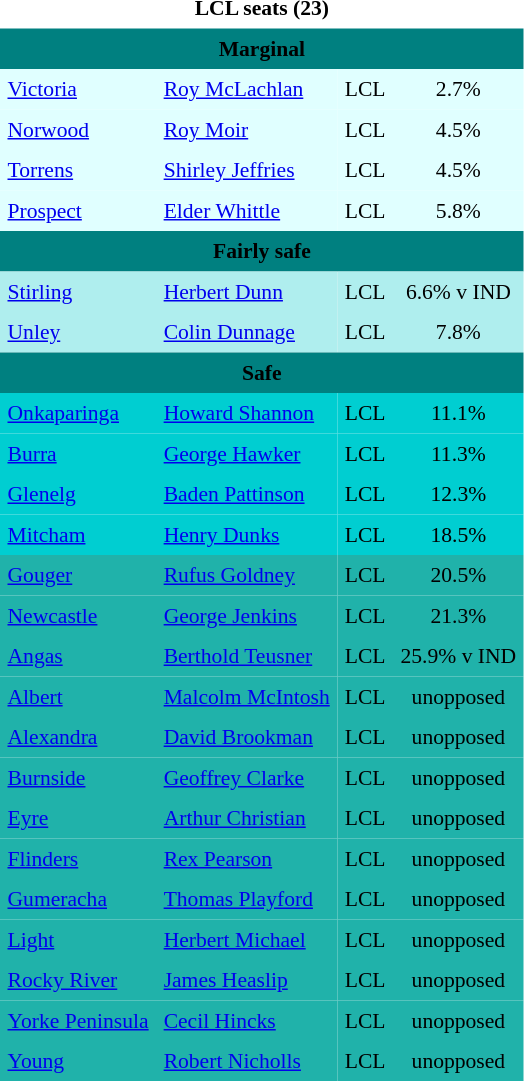<table class="toccolours" cellpadding="5" cellspacing="0" style="float:left; margin-right:.5em; margin-top:.4em; font-size:90%;">
<tr>
<td COLSPAN=4 align="center"><strong>LCL seats (23)</strong></td>
</tr>
<tr>
<td COLSPAN=4 align="center" bgcolor="Teal"><span><strong>Marginal</strong></span></td>
</tr>
<tr>
<td align="left" bgcolor="E0FFFF"><a href='#'>Victoria</a></td>
<td align="left" bgcolor="E0FFFF"><a href='#'>Roy McLachlan</a></td>
<td align="left" bgcolor="E0FFFF">LCL</td>
<td align="center" bgcolor="E0FFFF">2.7%</td>
</tr>
<tr>
<td align="left" bgcolor="E0FFFF"><a href='#'>Norwood</a></td>
<td align="left" bgcolor="E0FFFF"><a href='#'>Roy Moir</a></td>
<td align="left" bgcolor="E0FFFF">LCL</td>
<td align="center" bgcolor="E0FFFF">4.5%</td>
</tr>
<tr>
<td align="left" bgcolor="E0FFFF"><a href='#'>Torrens</a></td>
<td align="left" bgcolor="E0FFFF"><a href='#'>Shirley Jeffries</a></td>
<td align="left" bgcolor="E0FFFF">LCL</td>
<td align="center" bgcolor="E0FFFF">4.5%</td>
</tr>
<tr>
<td align="left" bgcolor="E0FFFF"><a href='#'>Prospect</a></td>
<td align="left" bgcolor="E0FFFF"><a href='#'>Elder Whittle</a></td>
<td align="left" bgcolor="E0FFFF">LCL</td>
<td align="center" bgcolor="E0FFFF">5.8%</td>
</tr>
<tr>
<td COLSPAN=4 align="center" bgcolor="Teal"><span><strong>Fairly safe</strong></span></td>
</tr>
<tr>
<td align="left" bgcolor="AFEEEE"><a href='#'>Stirling</a></td>
<td align="left" bgcolor="AFEEEE"><a href='#'>Herbert Dunn</a></td>
<td align="left" bgcolor="AFEEEE">LCL</td>
<td align="center" bgcolor="AFEEEE">6.6% v IND</td>
</tr>
<tr>
<td align="left" bgcolor="AFEEEE"><a href='#'>Unley</a></td>
<td align="left" bgcolor="AFEEEE"><a href='#'>Colin Dunnage</a></td>
<td align="left" bgcolor="AFEEEE">LCL</td>
<td align="center" bgcolor="AFEEEE">7.8%</td>
</tr>
<tr>
<td COLSPAN=4 align="center" bgcolor="Teal"><span><strong>Safe</strong></span></td>
</tr>
<tr>
<td align="left" bgcolor="00CED1"><a href='#'>Onkaparinga</a></td>
<td align="left" bgcolor="00CED1"><a href='#'>Howard Shannon</a></td>
<td align="left" bgcolor="00CED1">LCL</td>
<td align="center" bgcolor="00CED1">11.1%</td>
</tr>
<tr>
<td align="left" bgcolor="00CED1"><a href='#'>Burra</a></td>
<td align="left" bgcolor="00CED1"><a href='#'>George Hawker</a></td>
<td align="left" bgcolor="00CED1">LCL</td>
<td align="center" bgcolor="00CED1">11.3%</td>
</tr>
<tr>
<td align="left" bgcolor="00CED1"><a href='#'>Glenelg</a></td>
<td align="left" bgcolor="00CED1"><a href='#'>Baden Pattinson</a></td>
<td align="left" bgcolor="00CED1">LCL</td>
<td align="center" bgcolor="00CED1">12.3%</td>
</tr>
<tr>
<td align="left" bgcolor="00CED1"><a href='#'>Mitcham</a></td>
<td align="left" bgcolor="00CED1"><a href='#'>Henry Dunks</a></td>
<td align="left" bgcolor="00CED1">LCL</td>
<td align="center" bgcolor="00CED1">18.5%</td>
</tr>
<tr>
<td align="left" bgcolor="20B2AA"><a href='#'>Gouger</a></td>
<td align="left" bgcolor="20B2AA"><a href='#'>Rufus Goldney</a></td>
<td align="left" bgcolor="20B2AA">LCL</td>
<td align="center" bgcolor="20B2AA">20.5%</td>
</tr>
<tr>
<td align="left" bgcolor="20B2AA"><a href='#'>Newcastle</a></td>
<td align="left" bgcolor="20B2AA"><a href='#'>George Jenkins</a></td>
<td align="left" bgcolor="20B2AA">LCL</td>
<td align="center" bgcolor="20B2AA">21.3%</td>
</tr>
<tr>
<td align="left" bgcolor="20B2AA"><a href='#'>Angas</a></td>
<td align="left" bgcolor="20B2AA"><a href='#'>Berthold Teusner</a></td>
<td align="left" bgcolor="20B2AA">LCL</td>
<td align="center" bgcolor="20B2AA">25.9% v IND</td>
</tr>
<tr>
<td align="left" bgcolor="20B2AA"><a href='#'>Albert</a></td>
<td align="left" bgcolor="20B2AA"><a href='#'>Malcolm McIntosh</a></td>
<td align="left" bgcolor="20B2AA">LCL</td>
<td align="center" bgcolor="20B2AA">unopposed</td>
</tr>
<tr>
<td align="left" bgcolor="20B2AA"><a href='#'>Alexandra</a></td>
<td align="left" bgcolor="20B2AA"><a href='#'>David Brookman</a></td>
<td align="left" bgcolor="20B2AA">LCL</td>
<td align="center" bgcolor="20B2AA">unopposed</td>
</tr>
<tr>
<td align="left" bgcolor="20B2AA"><a href='#'>Burnside</a></td>
<td align="left" bgcolor="20B2AA"><a href='#'>Geoffrey Clarke</a></td>
<td align="left" bgcolor="20B2AA">LCL</td>
<td align="center" bgcolor="20B2AA">unopposed</td>
</tr>
<tr>
<td align="left" bgcolor="20B2AA"><a href='#'>Eyre</a></td>
<td align="left" bgcolor="20B2AA"><a href='#'>Arthur Christian</a></td>
<td align="left" bgcolor="20B2AA">LCL</td>
<td align="center" bgcolor="20B2AA">unopposed</td>
</tr>
<tr>
<td align="left" bgcolor="20B2AA"><a href='#'>Flinders</a></td>
<td align="left" bgcolor="20B2AA"><a href='#'>Rex Pearson</a></td>
<td align="left" bgcolor="20B2AA">LCL</td>
<td align="center" bgcolor="20B2AA">unopposed</td>
</tr>
<tr>
<td align="left" bgcolor="20B2AA"><a href='#'>Gumeracha</a></td>
<td align="left" bgcolor="20B2AA"><a href='#'>Thomas Playford</a></td>
<td align="left" bgcolor="20B2AA">LCL</td>
<td align="center" bgcolor="20B2AA">unopposed</td>
</tr>
<tr>
<td align="left" bgcolor="20B2AA"><a href='#'>Light</a></td>
<td align="left" bgcolor="20B2AA"><a href='#'>Herbert Michael</a></td>
<td align="left" bgcolor="20B2AA">LCL</td>
<td align="center" bgcolor="20B2AA">unopposed</td>
</tr>
<tr>
<td align="left" bgcolor="20B2AA"><a href='#'>Rocky River</a></td>
<td align="left" bgcolor="20B2AA"><a href='#'>James Heaslip</a></td>
<td align="left" bgcolor="20B2AA">LCL</td>
<td align="center" bgcolor="20B2AA">unopposed</td>
</tr>
<tr>
<td align="left" bgcolor="20B2AA"><a href='#'>Yorke Peninsula</a></td>
<td align="left" bgcolor="20B2AA"><a href='#'>Cecil Hincks</a></td>
<td align="left" bgcolor="20B2AA">LCL</td>
<td align="center" bgcolor="20B2AA">unopposed</td>
</tr>
<tr>
<td align="left" bgcolor="20B2AA"><a href='#'>Young</a></td>
<td align="left" bgcolor="20B2AA"><a href='#'>Robert Nicholls</a></td>
<td align="left" bgcolor="20B2AA">LCL</td>
<td align="center" bgcolor="20B2AA">unopposed</td>
</tr>
<tr>
</tr>
</table>
